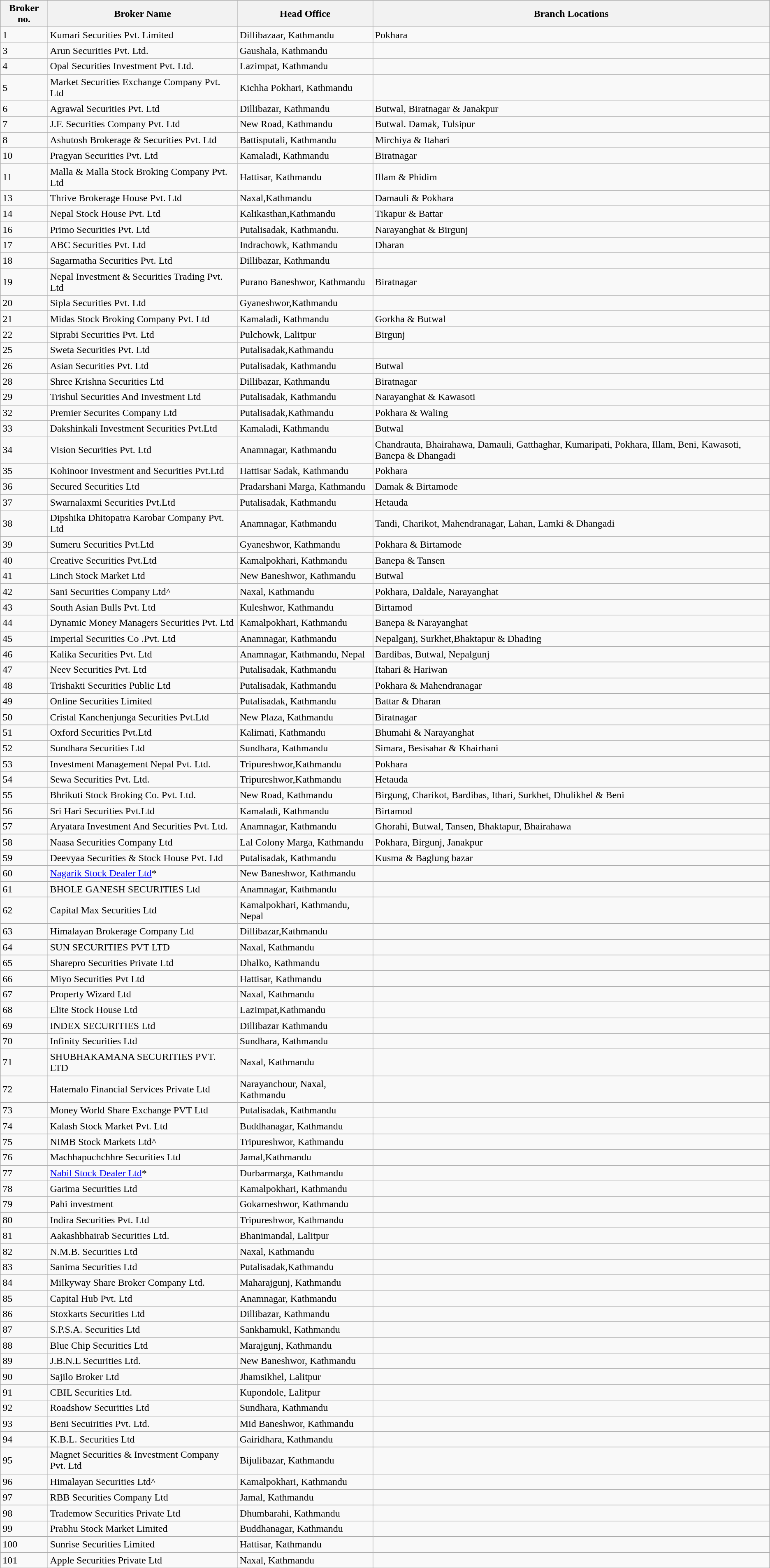<table class="wikitable sortable static-row-numbers static-row-header-text">
<tr>
<th>Broker no.</th>
<th>Broker Name</th>
<th>Head Office</th>
<th>Branch Locations</th>
</tr>
<tr>
<td>1</td>
<td>Kumari Securities Pvt. Limited</td>
<td>Dillibazaar, Kathmandu</td>
<td>Pokhara</td>
</tr>
<tr>
<td>3</td>
<td>Arun Securities Pvt. Ltd.</td>
<td>Gaushala, Kathmandu</td>
<td></td>
</tr>
<tr>
<td>4</td>
<td>Opal Securities Investment Pvt. Ltd.</td>
<td>Lazimpat, Kathmandu</td>
<td></td>
</tr>
<tr>
<td>5</td>
<td>Market Securities Exchange Company Pvt. Ltd</td>
<td>Kichha Pokhari, Kathmandu</td>
<td></td>
</tr>
<tr>
<td>6</td>
<td>Agrawal Securities Pvt. Ltd</td>
<td>Dillibazar, Kathmandu</td>
<td>Butwal, Biratnagar & Janakpur</td>
</tr>
<tr>
<td>7</td>
<td>J.F. Securities Company Pvt. Ltd</td>
<td>New Road, Kathmandu</td>
<td>Butwal. Damak, Tulsipur</td>
</tr>
<tr>
<td>8</td>
<td>Ashutosh Brokerage & Securities Pvt. Ltd</td>
<td>Battisputali, Kathmandu</td>
<td>Mirchiya & Itahari</td>
</tr>
<tr>
<td>10</td>
<td>Pragyan Securities Pvt. Ltd</td>
<td>Kamaladi, Kathmandu</td>
<td>Biratnagar</td>
</tr>
<tr>
<td>11</td>
<td>Malla & Malla Stock Broking Company Pvt. Ltd</td>
<td>Hattisar, Kathmandu</td>
<td>Illam & Phidim</td>
</tr>
<tr>
<td>13</td>
<td>Thrive Brokerage House Pvt. Ltd</td>
<td>Naxal,Kathmandu</td>
<td>Damauli & Pokhara</td>
</tr>
<tr>
<td>14</td>
<td>Nepal Stock House Pvt. Ltd</td>
<td>Kalikasthan,Kathmandu</td>
<td>Tikapur & Battar</td>
</tr>
<tr>
<td>16</td>
<td>Primo Securities Pvt. Ltd</td>
<td>Putalisadak, Kathmandu.</td>
<td>Narayanghat & Birgunj</td>
</tr>
<tr>
<td>17</td>
<td>ABC Securities Pvt. Ltd</td>
<td>Indrachowk, Kathmandu</td>
<td>Dharan</td>
</tr>
<tr>
<td>18</td>
<td>Sagarmatha Securities Pvt. Ltd</td>
<td>Dillibazar, Kathmandu</td>
<td></td>
</tr>
<tr>
<td>19</td>
<td>Nepal Investment & Securities Trading Pvt. Ltd</td>
<td>Purano Baneshwor, Kathmandu</td>
<td>Biratnagar</td>
</tr>
<tr>
<td>20</td>
<td>Sipla Securities Pvt. Ltd</td>
<td>Gyaneshwor,Kathmandu</td>
<td></td>
</tr>
<tr>
<td>21</td>
<td>Midas Stock Broking Company Pvt. Ltd</td>
<td>Kamaladi, Kathmandu</td>
<td>Gorkha & Butwal</td>
</tr>
<tr>
<td>22</td>
<td>Siprabi Securities Pvt. Ltd</td>
<td>Pulchowk, Lalitpur</td>
<td>Birgunj</td>
</tr>
<tr>
<td>25</td>
<td>Sweta Securities Pvt. Ltd</td>
<td>Putalisadak,Kathmandu</td>
<td></td>
</tr>
<tr>
<td>26</td>
<td>Asian Securities Pvt. Ltd</td>
<td>Putalisadak, Kathmandu</td>
<td>Butwal</td>
</tr>
<tr>
<td>28</td>
<td>Shree Krishna Securities Ltd</td>
<td>Dillibazar, Kathmandu</td>
<td>Biratnagar</td>
</tr>
<tr>
<td>29</td>
<td>Trishul Securities And Investment Ltd</td>
<td>Putalisadak, Kathmandu</td>
<td>Narayanghat & Kawasoti</td>
</tr>
<tr>
<td>32</td>
<td>Premier Securites Company Ltd</td>
<td>Putalisadak,Kathmandu</td>
<td>Pokhara & Waling</td>
</tr>
<tr>
<td>33</td>
<td>Dakshinkali Investment Securities Pvt.Ltd</td>
<td>Kamaladi, Kathmandu</td>
<td>Butwal</td>
</tr>
<tr>
<td>34</td>
<td>Vision Securities Pvt. Ltd</td>
<td>Anamnagar, Kathmandu</td>
<td>Chandrauta, Bhairahawa, Damauli, Gatthaghar, Kumaripati, Pokhara, Illam, Beni, Kawasoti, Banepa  & Dhangadi</td>
</tr>
<tr>
<td>35</td>
<td>Kohinoor Investment and Securities Pvt.Ltd</td>
<td>Hattisar Sadak, Kathmandu</td>
<td>Pokhara</td>
</tr>
<tr>
<td>36</td>
<td>Secured Securities Ltd</td>
<td>Pradarshani Marga, Kathmandu</td>
<td>Damak & Birtamode</td>
</tr>
<tr>
<td>37</td>
<td>Swarnalaxmi Securities Pvt.Ltd</td>
<td>Putalisadak, Kathmandu</td>
<td>Hetauda</td>
</tr>
<tr>
<td>38</td>
<td>Dipshika Dhitopatra Karobar Company Pvt. Ltd</td>
<td>Anamnagar, Kathmandu</td>
<td>Tandi, Charikot, Mahendranagar, Lahan, Lamki & Dhangadi</td>
</tr>
<tr>
<td>39</td>
<td>Sumeru Securities Pvt.Ltd</td>
<td>Gyaneshwor, Kathmandu</td>
<td>Pokhara & Birtamode</td>
</tr>
<tr>
<td>40</td>
<td>Creative Securities Pvt.Ltd</td>
<td>Kamalpokhari, Kathmandu</td>
<td>Banepa & Tansen</td>
</tr>
<tr>
<td>41</td>
<td>Linch Stock Market Ltd</td>
<td>New Baneshwor, Kathmandu</td>
<td>Butwal</td>
</tr>
<tr>
<td>42</td>
<td>Sani Securities Company Ltd^</td>
<td>Naxal, Kathmandu</td>
<td>Pokhara, Daldale, Narayanghat</td>
</tr>
<tr>
<td>43</td>
<td>South Asian Bulls Pvt. Ltd</td>
<td>Kuleshwor, Kathmandu</td>
<td>Birtamod</td>
</tr>
<tr>
<td>44</td>
<td>Dynamic Money Managers Securities Pvt. Ltd</td>
<td>Kamalpokhari, Kathmandu</td>
<td>Banepa & Narayanghat</td>
</tr>
<tr>
<td>45</td>
<td>Imperial Securities Co .Pvt. Ltd</td>
<td>Anamnagar, Kathmandu</td>
<td>Nepalganj, Surkhet,Bhaktapur & Dhading</td>
</tr>
<tr>
<td>46</td>
<td>Kalika Securities Pvt. Ltd</td>
<td>Anamnagar, Kathmandu, Nepal</td>
<td>Bardibas, Butwal, Nepalgunj</td>
</tr>
<tr>
<td>47</td>
<td>Neev Securities Pvt. Ltd</td>
<td>Putalisadak, Kathmandu</td>
<td>Itahari & Hariwan</td>
</tr>
<tr>
<td>48</td>
<td>Trishakti Securities Public Ltd</td>
<td>Putalisadak, Kathmandu</td>
<td>Pokhara & Mahendranagar</td>
</tr>
<tr>
<td>49</td>
<td>Online Securities Limited</td>
<td>Putalisadak, Kathmandu</td>
<td>Battar & Dharan</td>
</tr>
<tr>
<td>50</td>
<td>Cristal Kanchenjunga Securities Pvt.Ltd</td>
<td>New Plaza, Kathmandu</td>
<td>Biratnagar</td>
</tr>
<tr>
<td>51</td>
<td>Oxford Securities Pvt.Ltd</td>
<td>Kalimati, Kathmandu</td>
<td>Bhumahi & Narayanghat</td>
</tr>
<tr>
<td>52</td>
<td>Sundhara Securities Ltd</td>
<td>Sundhara, Kathmandu</td>
<td>Simara, Besisahar & Khairhani</td>
</tr>
<tr>
<td>53</td>
<td>Investment Management Nepal Pvt. Ltd.</td>
<td>Tripureshwor,Kathmandu</td>
<td>Pokhara</td>
</tr>
<tr>
<td>54</td>
<td>Sewa Securities Pvt. Ltd.</td>
<td>Tripureshwor,Kathmandu</td>
<td>Hetauda</td>
</tr>
<tr>
<td>55</td>
<td>Bhrikuti Stock Broking Co. Pvt. Ltd.</td>
<td>New Road, Kathmandu</td>
<td>Birgung, Charikot, Bardibas, Ithari, Surkhet, Dhulikhel & Beni</td>
</tr>
<tr>
<td>56</td>
<td>Sri Hari Securities Pvt.Ltd</td>
<td>Kamaladi, Kathmandu</td>
<td>Birtamod</td>
</tr>
<tr>
<td>57</td>
<td>Aryatara Investment And Securities Pvt. Ltd.</td>
<td>Anamnagar, Kathmandu</td>
<td>Ghorahi, Butwal, Tansen, Bhaktapur, Bhairahawa</td>
</tr>
<tr>
<td>58</td>
<td>Naasa Securities Company Ltd</td>
<td>Lal Colony Marga, Kathmandu</td>
<td>Pokhara, Birgunj, Janakpur</td>
</tr>
<tr>
<td>59</td>
<td>Deevyaa Securities & Stock House Pvt. Ltd</td>
<td>Putalisadak, Kathmandu</td>
<td>Kusma & Baglung bazar</td>
</tr>
<tr>
<td>60</td>
<td><a href='#'>Nagarik Stock Dealer Ltd</a>*</td>
<td>New Baneshwor, Kathmandu</td>
<td></td>
</tr>
<tr>
<td>61</td>
<td>BHOLE GANESH SECURITIES Ltd</td>
<td>Anamnagar, Kathmandu</td>
<td></td>
</tr>
<tr>
<td>62</td>
<td>Capital Max Securities Ltd</td>
<td>Kamalpokhari, Kathmandu, Nepal</td>
<td></td>
</tr>
<tr>
<td>63</td>
<td>Himalayan Brokerage Company Ltd</td>
<td>Dillibazar,Kathmandu</td>
<td></td>
</tr>
<tr>
<td>64</td>
<td>SUN SECURITIES PVT LTD</td>
<td>Naxal, Kathmandu</td>
<td></td>
</tr>
<tr>
<td>65</td>
<td>Sharepro Securities Private Ltd</td>
<td>Dhalko, Kathmandu</td>
<td></td>
</tr>
<tr>
<td>66</td>
<td>Miyo Securities Pvt Ltd</td>
<td>Hattisar, Kathmandu</td>
<td></td>
</tr>
<tr>
<td>67</td>
<td>Property Wizard Ltd</td>
<td>Naxal, Kathmandu</td>
<td></td>
</tr>
<tr>
<td>68</td>
<td>Elite Stock House Ltd</td>
<td>Lazimpat,Kathmandu</td>
<td></td>
</tr>
<tr>
<td>69</td>
<td>INDEX SECURITIES Ltd</td>
<td>Dillibazar Kathmandu</td>
<td></td>
</tr>
<tr>
<td>70</td>
<td>Infinity Securities Ltd</td>
<td>Sundhara, Kathmandu</td>
<td></td>
</tr>
<tr>
<td>71</td>
<td>SHUBHAKAMANA SECURITIES PVT. LTD</td>
<td>Naxal, Kathmandu</td>
<td></td>
</tr>
<tr>
<td>72</td>
<td>Hatemalo Financial Services Private Ltd</td>
<td>Narayanchour, Naxal, Kathmandu</td>
<td></td>
</tr>
<tr>
<td>73</td>
<td>Money World Share Exchange PVT Ltd</td>
<td>Putalisadak, Kathmandu</td>
<td></td>
</tr>
<tr>
<td>74</td>
<td>Kalash Stock Market Pvt. Ltd</td>
<td>Buddhanagar, Kathmandu</td>
<td></td>
</tr>
<tr>
<td>75</td>
<td>NIMB Stock Markets Ltd^</td>
<td>Tripureshwor, Kathmandu</td>
<td></td>
</tr>
<tr>
<td>76</td>
<td>Machhapuchchhre Securities Ltd</td>
<td>Jamal,Kathmandu</td>
<td></td>
</tr>
<tr>
<td>77</td>
<td><a href='#'>Nabil Stock Dealer Ltd</a>*</td>
<td>Durbarmarga, Kathmandu</td>
<td></td>
</tr>
<tr>
<td>78</td>
<td>Garima Securities Ltd</td>
<td>Kamalpokhari, Kathmandu</td>
<td></td>
</tr>
<tr>
<td>79</td>
<td>Pahi investment</td>
<td>Gokarneshwor, Kathmandu</td>
<td></td>
</tr>
<tr>
<td>80</td>
<td>Indira Securities Pvt. Ltd</td>
<td>Tripureshwor, Kathmandu</td>
<td></td>
</tr>
<tr>
<td>81</td>
<td>Aakashbhairab Securities Ltd.</td>
<td>Bhanimandal, Lalitpur</td>
<td></td>
</tr>
<tr>
<td>82</td>
<td>N.M.B. Securities Ltd</td>
<td>Naxal, Kathmandu</td>
<td></td>
</tr>
<tr>
<td>83</td>
<td>Sanima Securities Ltd</td>
<td>Putalisadak,Kathmandu</td>
<td></td>
</tr>
<tr>
<td>84</td>
<td>Milkyway Share Broker Company Ltd.</td>
<td>Maharajgunj, Kathmandu</td>
<td></td>
</tr>
<tr>
<td>85</td>
<td>Capital Hub Pvt. Ltd</td>
<td>Anamnagar, Kathmandu</td>
<td></td>
</tr>
<tr>
<td>86</td>
<td>Stoxkarts Securities Ltd</td>
<td>Dillibazar, Kathmandu</td>
<td></td>
</tr>
<tr>
<td>87</td>
<td>S.P.S.A. Securities Ltd</td>
<td>Sankhamukl, Kathmandu</td>
<td></td>
</tr>
<tr>
<td>88</td>
<td>Blue Chip Securities Ltd</td>
<td>Marajgunj, Kathmandu</td>
<td></td>
</tr>
<tr>
<td>89</td>
<td>J.B.N.L Securities Ltd.</td>
<td>New Baneshwor, Kathmandu</td>
<td></td>
</tr>
<tr>
<td>90</td>
<td>Sajilo Broker Ltd</td>
<td>Jhamsikhel, Lalitpur</td>
<td></td>
</tr>
<tr>
<td>91</td>
<td>CBIL Securities Ltd.</td>
<td>Kupondole, Lalitpur</td>
<td></td>
</tr>
<tr>
<td>92</td>
<td>Roadshow Securities Ltd</td>
<td>Sundhara, Kathmandu</td>
<td></td>
</tr>
<tr>
<td>93</td>
<td>Beni Secuirities Pvt. Ltd.</td>
<td>Mid Baneshwor, Kathmandu</td>
<td></td>
</tr>
<tr>
<td>94</td>
<td>K.B.L. Securities Ltd</td>
<td>Gairidhara, Kathmandu</td>
<td></td>
</tr>
<tr>
<td>95</td>
<td>Magnet Securities & Investment Company Pvt. Ltd</td>
<td>Bijulibazar, Kathmandu</td>
<td></td>
</tr>
<tr>
<td>96</td>
<td>Himalayan Securities Ltd^</td>
<td>Kamalpokhari, Kathmandu</td>
<td></td>
</tr>
<tr>
<td>97</td>
<td>RBB Securities Company Ltd</td>
<td>Jamal, Kathmandu</td>
<td></td>
</tr>
<tr>
<td>98</td>
<td>Trademow Securities Private Ltd</td>
<td>Dhumbarahi, Kathmandu</td>
<td></td>
</tr>
<tr>
<td>99</td>
<td>Prabhu Stock Market Limited</td>
<td>Buddhanagar, Kathmandu</td>
<td></td>
</tr>
<tr>
<td>100</td>
<td>Sunrise Securities Limited</td>
<td>Hattisar, Kathmandu</td>
<td></td>
</tr>
<tr>
<td>101</td>
<td>Apple Securities Private Ltd</td>
<td>Naxal, Kathmandu</td>
<td></td>
</tr>
<tr>
</tr>
</table>
